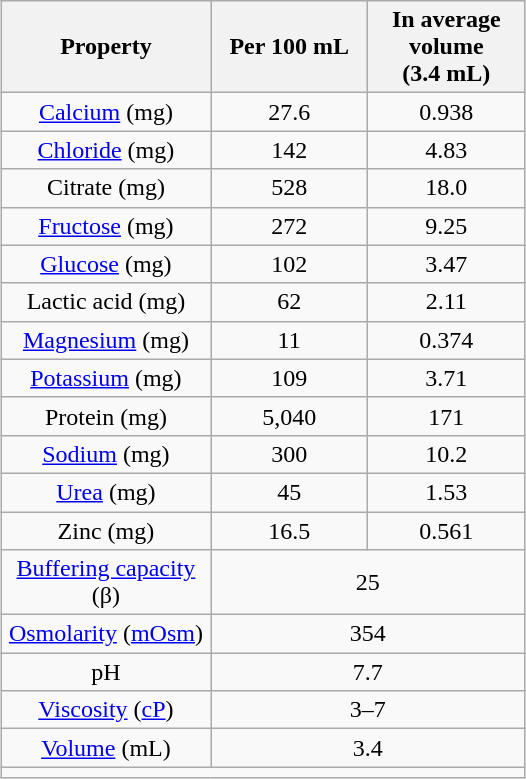<table class="wikitable" style="text-align:center; margin:1em auto 1em auto; width:350px;">
<tr>
<th style="width:40%;">Property</th>
<th style="width:30%;">Per 100 mL</th>
<th style="width:30%;">In average volume (3.4 mL)</th>
</tr>
<tr>
<td><a href='#'>Calcium</a> (mg)</td>
<td>27.6</td>
<td>0.938</td>
</tr>
<tr>
<td><a href='#'>Chloride</a> (mg)</td>
<td>142</td>
<td>4.83</td>
</tr>
<tr>
<td>Citrate (mg)</td>
<td>528</td>
<td>18.0</td>
</tr>
<tr>
<td><a href='#'>Fructose</a> (mg)</td>
<td>272</td>
<td>9.25</td>
</tr>
<tr>
<td><a href='#'>Glucose</a> (mg)</td>
<td>102</td>
<td>3.47</td>
</tr>
<tr>
<td>Lactic acid (mg)</td>
<td>62</td>
<td>2.11</td>
</tr>
<tr>
<td><a href='#'>Magnesium</a> (mg)</td>
<td>11</td>
<td>0.374</td>
</tr>
<tr>
<td><a href='#'>Potassium</a> (mg)</td>
<td>109</td>
<td>3.71</td>
</tr>
<tr>
<td>Protein (mg)</td>
<td>5,040</td>
<td>171</td>
</tr>
<tr>
<td><a href='#'>Sodium</a> (mg)</td>
<td>300</td>
<td>10.2</td>
</tr>
<tr>
<td><a href='#'>Urea</a> (mg)</td>
<td>45</td>
<td>1.53</td>
</tr>
<tr>
<td>Zinc (mg)</td>
<td>16.5</td>
<td>0.561</td>
</tr>
<tr>
<td><a href='#'>Buffering capacity</a> (β)</td>
<td colspan="2">25</td>
</tr>
<tr>
<td><a href='#'>Osmolarity</a> (<a href='#'>mOsm</a>)</td>
<td colspan="2">354</td>
</tr>
<tr>
<td>pH</td>
<td colspan="2">7.7</td>
</tr>
<tr>
<td><a href='#'>Viscosity</a> (<a href='#'>cP</a>)</td>
<td colspan="2">3–7</td>
</tr>
<tr>
<td><a href='#'>Volume</a> (mL)</td>
<td colspan="2">3.4</td>
</tr>
<tr>
<td colspan="3"></td>
</tr>
</table>
